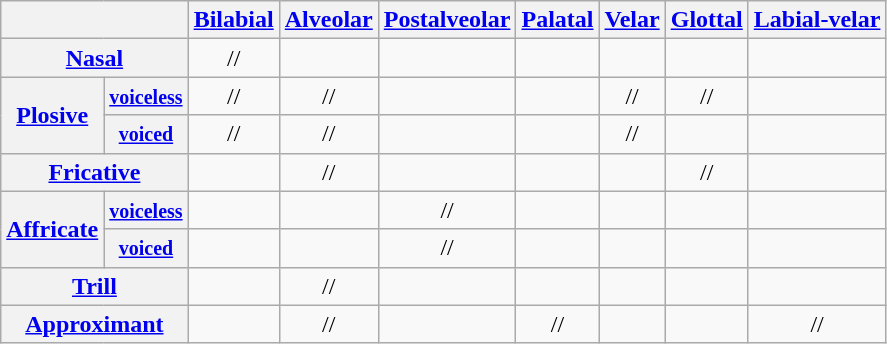<table class="wikitable" style="text-align:center;">
<tr>
<th colspan="2"></th>
<th><a href='#'>Bilabial</a></th>
<th><a href='#'>Alveolar</a></th>
<th><a href='#'>Postalveolar</a></th>
<th><a href='#'>Palatal</a></th>
<th><a href='#'>Velar</a></th>
<th><a href='#'>Glottal</a></th>
<th><a href='#'>Labial-velar</a></th>
</tr>
<tr>
<th colspan="2"><a href='#'>Nasal</a></th>
<td>// </td>
<td> </td>
<td></td>
<td> </td>
<td> </td>
<td></td>
<td></td>
</tr>
<tr>
<th rowspan="2"><a href='#'>Plosive</a></th>
<th><small><a href='#'>voiceless</a></small></th>
<td>// </td>
<td>// </td>
<td></td>
<td></td>
<td>// </td>
<td>// </td>
<td></td>
</tr>
<tr>
<th><small><a href='#'>voiced</a></small></th>
<td>// </td>
<td>// </td>
<td></td>
<td></td>
<td>// </td>
<td></td>
<td></td>
</tr>
<tr>
<th colspan="2"><a href='#'>Fricative</a></th>
<td></td>
<td>// </td>
<td></td>
<td></td>
<td></td>
<td>// </td>
<td></td>
</tr>
<tr>
<th rowspan="2"><a href='#'>Affricate</a></th>
<th><small><a href='#'>voiceless</a></small></th>
<td></td>
<td></td>
<td>// </td>
<td></td>
<td></td>
<td></td>
<td></td>
</tr>
<tr>
<th><small><a href='#'>voiced</a></small></th>
<td></td>
<td></td>
<td>// </td>
<td></td>
<td></td>
<td></td>
<td></td>
</tr>
<tr>
<th colspan="2"><a href='#'>Trill</a></th>
<td></td>
<td>// </td>
<td></td>
<td></td>
<td></td>
<td></td>
<td></td>
</tr>
<tr>
<th colspan="2"><a href='#'>Approximant</a></th>
<td></td>
<td>// </td>
<td></td>
<td>// </td>
<td></td>
<td></td>
<td>// </td>
</tr>
</table>
